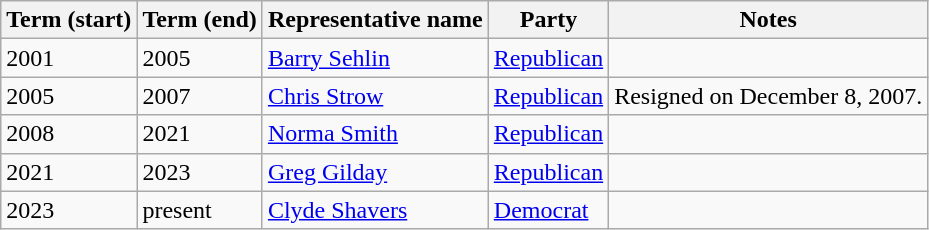<table class="wikitable sortable">
<tr>
<th>Term (start)</th>
<th>Term (end)</th>
<th>Representative name</th>
<th>Party</th>
<th>Notes</th>
</tr>
<tr>
<td>2001</td>
<td>2005</td>
<td><a href='#'>Barry Sehlin</a></td>
<td><a href='#'>Republican</a></td>
<td></td>
</tr>
<tr>
<td>2005</td>
<td>2007</td>
<td><a href='#'>Chris Strow</a></td>
<td><a href='#'>Republican</a></td>
<td>Resigned on December 8, 2007.</td>
</tr>
<tr>
<td>2008</td>
<td>2021</td>
<td><a href='#'>Norma Smith</a></td>
<td><a href='#'>Republican</a></td>
<td></td>
</tr>
<tr>
<td>2021</td>
<td>2023</td>
<td><a href='#'>Greg Gilday</a></td>
<td><a href='#'>Republican</a></td>
<td></td>
</tr>
<tr>
<td>2023</td>
<td>present</td>
<td><a href='#'>Clyde Shavers</a></td>
<td><a href='#'>Democrat</a></td>
<td></td>
</tr>
</table>
